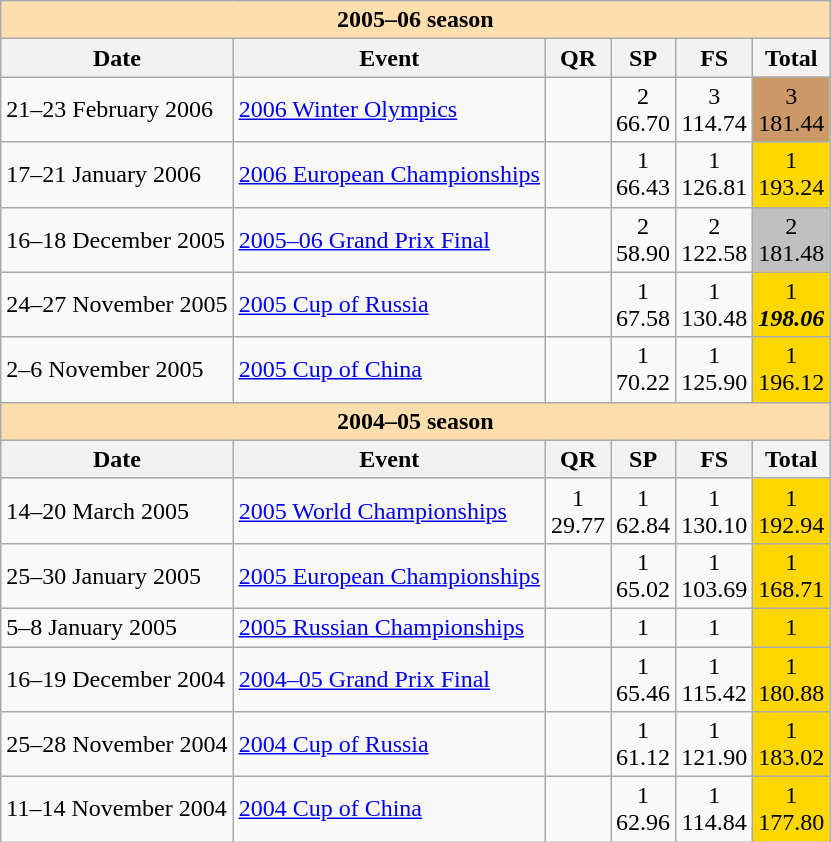<table class="wikitable">
<tr>
<th style="background:#ffdead;" colspan=6>2005–06 season</th>
</tr>
<tr>
<th>Date</th>
<th>Event</th>
<th>QR</th>
<th>SP</th>
<th>FS</th>
<th>Total</th>
</tr>
<tr>
<td>21–23 February 2006</td>
<td><a href='#'>2006 Winter Olympics</a></td>
<td></td>
<td align=center>2 <br> 66.70</td>
<td align=center>3 <br> 114.74</td>
<td align=center bgcolor=#c96>3 <br> 181.44</td>
</tr>
<tr>
<td>17–21 January 2006</td>
<td><a href='#'>2006 European Championships</a></td>
<td></td>
<td align=center>1 <br> 66.43</td>
<td align=center>1 <br> 126.81</td>
<td align=center bgcolor=gold>1 <br> 193.24</td>
</tr>
<tr>
<td>16–18 December 2005</td>
<td><a href='#'>2005–06 Grand Prix Final</a></td>
<td></td>
<td align=center>2 <br> 58.90</td>
<td align=center>2 <br> 122.58</td>
<td align=center bgcolor=silver>2 <br> 181.48</td>
</tr>
<tr>
<td>24–27 November 2005</td>
<td><a href='#'>2005 Cup of Russia</a></td>
<td></td>
<td align=center>1 <br> 67.58</td>
<td align=center>1 <br> 130.48</td>
<td align=center bgcolor=gold>1 <br> <strong><em>198.06</em></strong></td>
</tr>
<tr>
<td>2–6 November 2005</td>
<td><a href='#'>2005 Cup of China</a></td>
<td></td>
<td align=center>1 <br> 70.22</td>
<td align=center>1 <br> 125.90</td>
<td align=center bgcolor=gold>1 <br> 196.12</td>
</tr>
<tr>
<th style="background:#ffdead;" colspan=6>2004–05 season</th>
</tr>
<tr>
<th>Date</th>
<th>Event</th>
<th>QR</th>
<th>SP</th>
<th>FS</th>
<th>Total</th>
</tr>
<tr>
<td>14–20 March 2005</td>
<td><a href='#'>2005 World Championships</a></td>
<td align=center>1 <br> 29.77</td>
<td align=center>1 <br> 62.84</td>
<td align=center>1 <br> 130.10</td>
<td align=center bgcolor=gold>1 <br> 192.94</td>
</tr>
<tr>
<td>25–30 January 2005</td>
<td><a href='#'>2005 European Championships</a></td>
<td></td>
<td align=center>1 <br> 65.02</td>
<td align=center>1 <br> 103.69</td>
<td align=center bgcolor=gold>1 <br> 168.71</td>
</tr>
<tr>
<td>5–8 January 2005</td>
<td><a href='#'>2005 Russian Championships</a></td>
<td></td>
<td align=center>1</td>
<td align=center>1</td>
<td align=center bgcolor=gold>1</td>
</tr>
<tr>
<td>16–19 December 2004</td>
<td><a href='#'>2004–05 Grand Prix Final</a></td>
<td></td>
<td align=center>1 <br> 65.46</td>
<td align=center>1 <br> 115.42</td>
<td align=center bgcolor=gold>1 <br> 180.88</td>
</tr>
<tr>
<td>25–28 November 2004</td>
<td><a href='#'>2004 Cup of Russia</a></td>
<td></td>
<td align=center>1 <br> 61.12</td>
<td align=center>1 <br> 121.90</td>
<td align=center bgcolor=gold>1 <br> 183.02</td>
</tr>
<tr>
<td>11–14 November 2004</td>
<td><a href='#'>2004 Cup of China</a></td>
<td></td>
<td align=center>1 <br> 62.96</td>
<td align=center>1 <br> 114.84</td>
<td align=center bgcolor=gold>1 <br> 177.80</td>
</tr>
</table>
